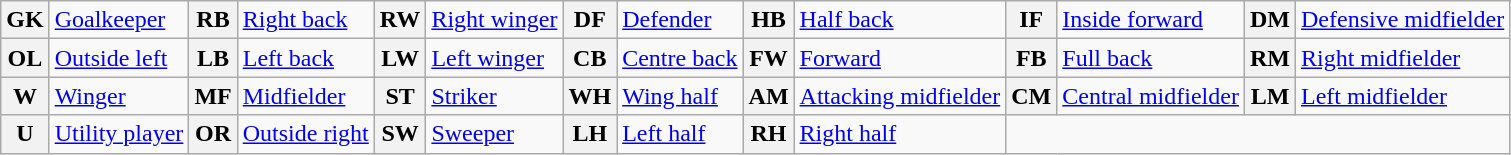<table class="wikitable">
<tr>
<th>GK</th>
<td><a href='#'>Goalkeeper</a></td>
<th>RB</th>
<td><a href='#'>Right back</a></td>
<th>RW</th>
<td><a href='#'>Right winger</a></td>
<th>DF</th>
<td><a href='#'>Defender</a></td>
<th>HB</th>
<td><a href='#'>Half back</a></td>
<th>IF</th>
<td><a href='#'>Inside forward</a></td>
<th>DM</th>
<td><a href='#'>Defensive midfielder</a></td>
</tr>
<tr>
<th>OL</th>
<td><a href='#'>Outside left</a></td>
<th>LB</th>
<td><a href='#'>Left back</a></td>
<th>LW</th>
<td><a href='#'>Left winger</a></td>
<th>CB</th>
<td><a href='#'>Centre back</a></td>
<th>FW</th>
<td><a href='#'>Forward</a></td>
<th>FB</th>
<td><a href='#'>Full back</a></td>
<th>RM</th>
<td><a href='#'>Right midfielder</a></td>
</tr>
<tr>
<th>W</th>
<td><a href='#'>Winger</a></td>
<th>MF</th>
<td><a href='#'>Midfielder</a></td>
<th>ST</th>
<td><a href='#'>Striker</a></td>
<th>WH</th>
<td><a href='#'>Wing half</a></td>
<th>AM</th>
<td><a href='#'>Attacking midfielder</a></td>
<th>CM</th>
<td><a href='#'>Central midfielder</a></td>
<th>LM</th>
<td><a href='#'>Left midfielder</a></td>
</tr>
<tr>
<th>U</th>
<td><a href='#'>Utility player</a></td>
<th>OR</th>
<td><a href='#'>Outside right</a></td>
<th>SW</th>
<td><a href='#'>Sweeper</a></td>
<th>LH</th>
<td><a href='#'>Left half</a></td>
<th>RH</th>
<td><a href='#'>Right half</a></td>
</tr>
</table>
